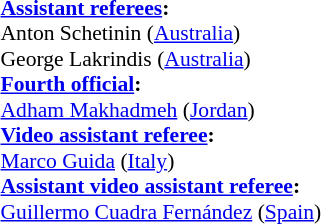<table width=50% style="font-size:90%">
<tr>
<td><br><strong><a href='#'>Assistant referees</a>:</strong>
<br>Anton Schetinin (<a href='#'>Australia</a>)
<br>George Lakrindis (<a href='#'>Australia</a>)
<br><strong><a href='#'>Fourth official</a>:</strong>
<br><a href='#'>Adham Makhadmeh</a> (<a href='#'>Jordan</a>)
<br><strong><a href='#'>Video assistant referee</a>:</strong>
<br><a href='#'>Marco Guida</a> (<a href='#'>Italy</a>)
<br><strong><a href='#'>Assistant video assistant referee</a>:</strong>
<br><a href='#'>Guillermo Cuadra Fernández</a> (<a href='#'>Spain</a>)</td>
</tr>
</table>
